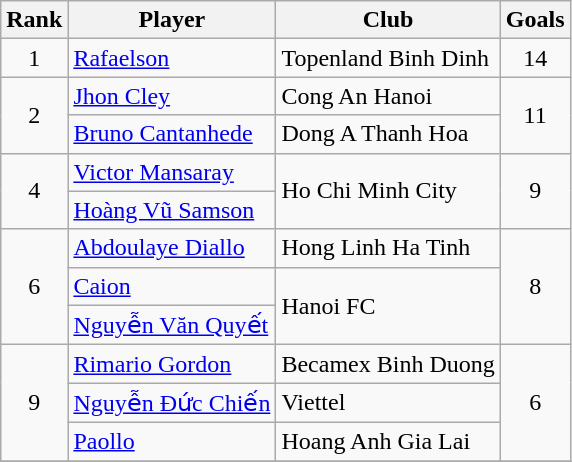<table class="wikitable" style="text-align:center">
<tr>
<th>Rank</th>
<th>Player</th>
<th>Club</th>
<th>Goals</th>
</tr>
<tr>
<td>1</td>
<td align=left> <a href='#'>Rafaelson</a></td>
<td align=left>Topenland Binh Dinh</td>
<td>14</td>
</tr>
<tr>
<td rowspan="2">2</td>
<td align=left> <a href='#'>Jhon Cley</a></td>
<td align=left>Cong An Hanoi</td>
<td rowspan="2">11</td>
</tr>
<tr>
<td align=left> <a href='#'>Bruno Cantanhede</a></td>
<td align=left>Dong A Thanh Hoa</td>
</tr>
<tr>
<td rowspan="2">4</td>
<td align=left> <a href='#'>Victor Mansaray</a></td>
<td rowspan="2" align=left>Ho Chi Minh City</td>
<td rowspan="2">9</td>
</tr>
<tr>
<td align=left> <a href='#'>Hoàng Vũ Samson</a></td>
</tr>
<tr>
<td rowspan="3">6</td>
<td align=left> <a href='#'>Abdoulaye Diallo</a></td>
<td align=left>Hong Linh Ha Tinh</td>
<td rowspan="3">8</td>
</tr>
<tr>
<td align=left> <a href='#'>Caion</a></td>
<td rowspan="2" align=left>Hanoi FC</td>
</tr>
<tr>
<td align=left> <a href='#'>Nguyễn Văn Quyết</a></td>
</tr>
<tr>
<td rowspan="3">9</td>
<td align="left"> <a href='#'>Rimario Gordon</a></td>
<td align="left">Becamex Binh Duong</td>
<td rowspan="3">6</td>
</tr>
<tr>
<td align="left"> <a href='#'>Nguyễn Đức Chiến</a></td>
<td align="left">Viettel</td>
</tr>
<tr>
<td align="left"> <a href='#'>Paollo</a></td>
<td align="left">Hoang Anh Gia Lai</td>
</tr>
<tr>
</tr>
</table>
